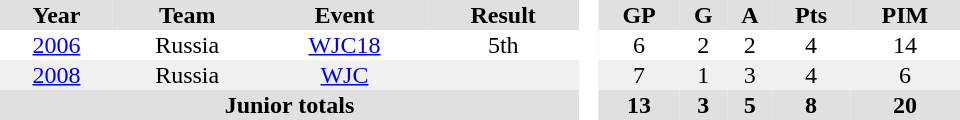<table border="0" cellpadding="1" cellspacing="0" style="text-align:center; width:40em">
<tr align="center" bgcolor="#e0e0e0">
<th>Year</th>
<th>Team</th>
<th>Event</th>
<th>Result</th>
<th rowspan="99" bgcolor="#ffffff"> </th>
<th>GP</th>
<th>G</th>
<th>A</th>
<th>Pts</th>
<th>PIM</th>
</tr>
<tr align="center">
<td><a href='#'>2006</a></td>
<td>Russia</td>
<td><a href='#'>WJC18</a></td>
<td>5th</td>
<td>6</td>
<td>2</td>
<td>2</td>
<td>4</td>
<td>14</td>
</tr>
<tr align="center" bgcolor="#f0f0f0">
<td><a href='#'>2008</a></td>
<td>Russia</td>
<td><a href='#'>WJC</a></td>
<td></td>
<td>7</td>
<td>1</td>
<td>3</td>
<td>4</td>
<td>6</td>
</tr>
<tr bgcolor="#e0e0e0">
<th colspan="4">Junior totals</th>
<th>13</th>
<th>3</th>
<th>5</th>
<th>8</th>
<th>20</th>
</tr>
</table>
